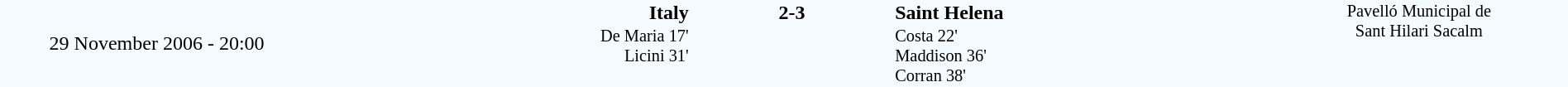<table style="width: 100%; background:#F5FAFF;" cellspacing="0">
<tr>
<td align=center rowspan=3 width=20%>29 November 2006 - 20:00</td>
</tr>
<tr>
<td width=24% align=right><strong>Italy</strong> </td>
<td align=center width=13%><strong>2-3</strong></td>
<td width=24%> <strong>Saint Helena</strong></td>
<td style=font-size:85% rowspan=3 valign=top align=center>Pavelló Municipal de <br>Sant Hilari Sacalm</td>
</tr>
<tr style=font-size:85%>
<td align=right valign=top>De Maria 17'<br>Licini 31'</td>
<td></td>
<td valign=top>Costa 22'<br>Maddison 36'<br>Corran 38'</td>
</tr>
</table>
